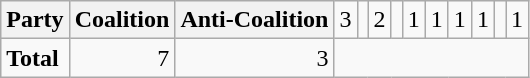<table class="wikitable" style="text-align:right;">
<tr>
<th colspan="2">Party</th>
<th>Coalition</th>
<th>Anti-Coalition<br></th>
<td>3</td>
<td><br></td>
<td>2</td>
<td><br></td>
<td>1</td>
<td>1<br></td>
<td>1</td>
<td>1<br></td>
<td></td>
<td>1</td>
</tr>
<tr>
<td colspan="2" style="text-align:left;"><strong>Total</strong></td>
<td>7</td>
<td>3</td>
</tr>
</table>
